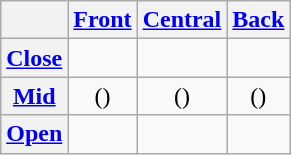<table class="wikitable" style="text-align:center">
<tr>
<th colspan="2"></th>
<th><a href='#'>Front</a></th>
<th><a href='#'>Central</a></th>
<th><a href='#'>Back</a></th>
</tr>
<tr>
<th colspan="2"><a href='#'>Close</a></th>
<td></td>
<td></td>
<td></td>
</tr>
<tr>
<th colspan="2"><a href='#'>Mid</a></th>
<td>()</td>
<td>()</td>
<td>()</td>
</tr>
<tr>
<th colspan="2"><a href='#'>Open</a></th>
<td></td>
<td></td>
<td></td>
</tr>
</table>
